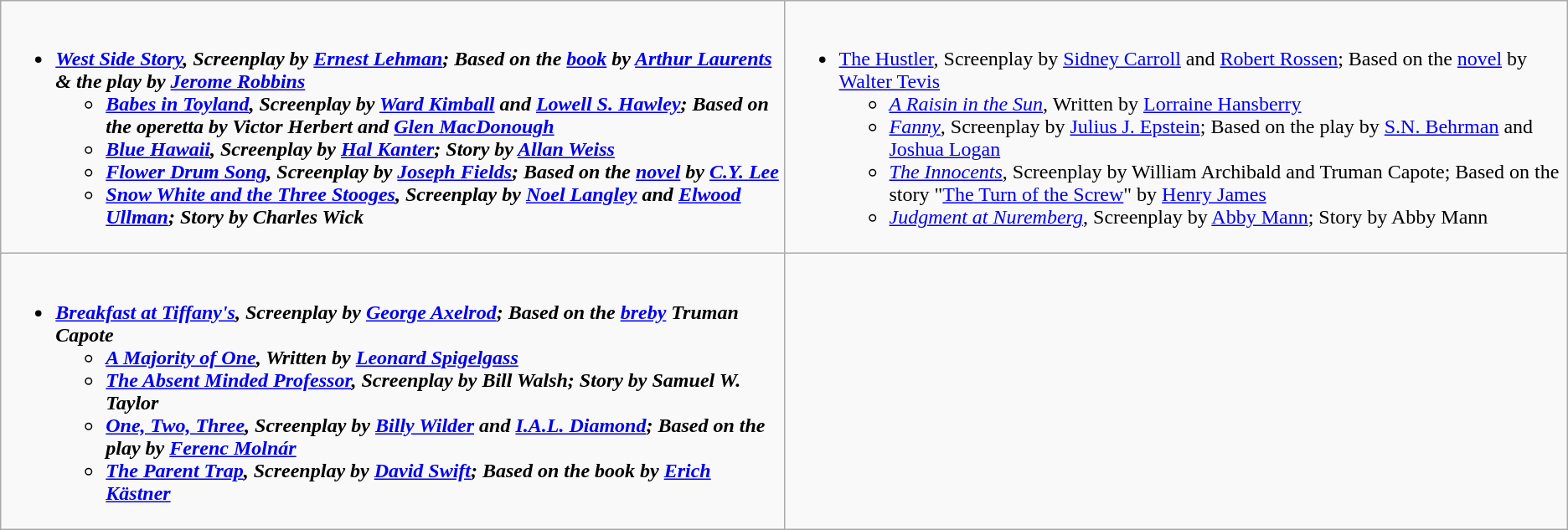<table class="wikitable">
<tr>
<td valign="top" width="50%"><br><ul><li><strong><em><a href='#'>West Side Story</a><em>, Screenplay by <a href='#'>Ernest Lehman</a>; Based on the <a href='#'>book</a> by <a href='#'>Arthur Laurents</a> & the play by <a href='#'>Jerome Robbins</a><strong><ul><li></em><a href='#'>Babes in Toyland</a><em>, Screenplay by <a href='#'>Ward Kimball</a> and <a href='#'>Lowell S. Hawley</a>; Based on the operetta by Victor Herbert and <a href='#'>Glen MacDonough</a></li><li></em><a href='#'>Blue Hawaii</a><em>, Screenplay by <a href='#'>Hal Kanter</a>; Story by <a href='#'>Allan Weiss</a></li><li></em><a href='#'>Flower Drum Song</a><em>, Screenplay by <a href='#'>Joseph Fields</a>; Based on the <a href='#'>novel</a> by <a href='#'>C.Y. Lee</a></li><li></em><a href='#'>Snow White and the Three Stooges</a><em>, Screenplay by <a href='#'>Noel Langley</a> and <a href='#'>Elwood Ullman</a>; Story by Charles Wick</li></ul></li></ul></td>
<td valign="top"><br><ul><li></em></strong><a href='#'>The Hustler</a></em>, Screenplay by <a href='#'>Sidney Carroll</a> and <a href='#'>Robert Rossen</a>; Based on the <a href='#'>novel</a> by <a href='#'>Walter Tevis</a></strong><ul><li><em><a href='#'>A Raisin in the Sun</a></em>, Written by <a href='#'>Lorraine Hansberry</a></li><li><em><a href='#'>Fanny</a></em>, Screenplay by <a href='#'>Julius J. Epstein</a>; Based on the play by <a href='#'>S.N. Behrman</a> and <a href='#'>Joshua Logan</a></li><li><em><a href='#'>The Innocents</a></em>, Screenplay by William Archibald and Truman Capote; Based on the story "<a href='#'>The Turn of the Screw</a>" by <a href='#'>Henry James</a></li><li><em><a href='#'>Judgment at Nuremberg</a></em>, Screenplay by <a href='#'>Abby Mann</a>; Story by Abby Mann</li></ul></li></ul></td>
</tr>
<tr>
<td valign="top"><br><ul><li><strong><em><a href='#'>Breakfast at Tiffany's</a><em>, Screenplay by <a href='#'>George Axelrod</a>; Based on the <a href='#'>breby</a> Truman Capote<strong><ul><li></em><a href='#'>A Majority of One</a><em>, Written by <a href='#'>Leonard Spigelgass</a></li><li></em><a href='#'>The Absent Minded Professor</a><em>, Screenplay by Bill Walsh; Story by Samuel W. Taylor</li><li></em><a href='#'>One, Two, Three</a><em>, Screenplay by <a href='#'>Billy Wilder</a> and <a href='#'>I.A.L. Diamond</a>; Based on the play by <a href='#'>Ferenc Molnár</a></li><li></em><a href='#'>The Parent Trap</a><em>, Screenplay by <a href='#'>David Swift</a>; Based on the book by <a href='#'>Erich Kästner</a></li></ul></li></ul></td>
<td></td>
</tr>
</table>
